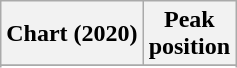<table class="wikitable sortable plainrowheaders" style="text-align:center">
<tr>
<th scope="col">Chart (2020)</th>
<th scope="col">Peak<br>position</th>
</tr>
<tr>
</tr>
<tr>
</tr>
</table>
